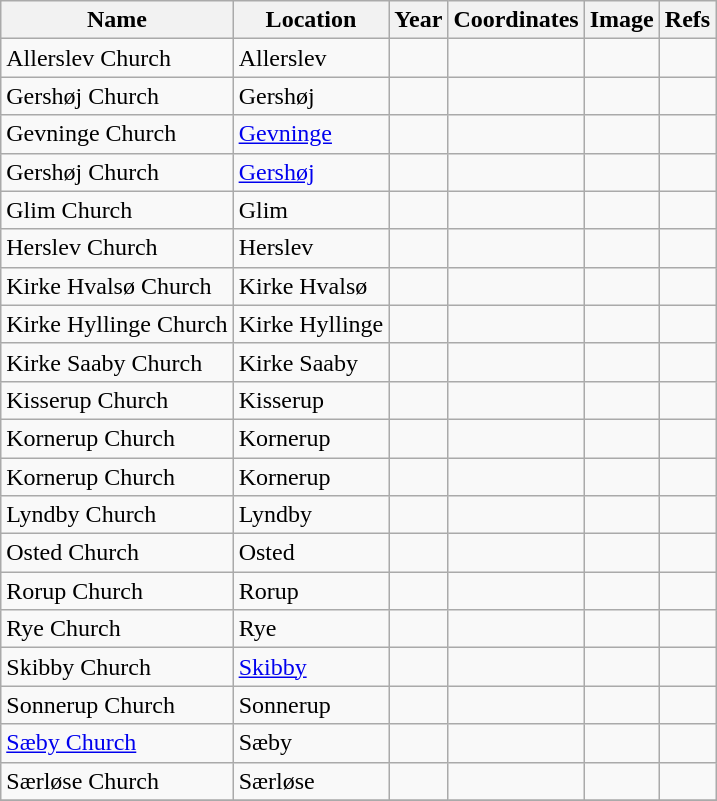<table class="wikitable sortable">
<tr>
<th>Name</th>
<th>Location</th>
<th>Year</th>
<th>Coordinates</th>
<th>Image</th>
<th>Refs</th>
</tr>
<tr>
<td>Allerslev Church</td>
<td>Allerslev</td>
<td></td>
<td></td>
<td></td>
<td></td>
</tr>
<tr>
<td>Gershøj Church</td>
<td>Gershøj</td>
<td></td>
<td></td>
<td></td>
<td></td>
</tr>
<tr>
<td>Gevninge Church</td>
<td><a href='#'>Gevninge</a></td>
<td></td>
<td></td>
<td></td>
<td></td>
</tr>
<tr>
<td>Gershøj Church</td>
<td><a href='#'>Gershøj</a></td>
<td></td>
<td></td>
<td></td>
<td></td>
</tr>
<tr>
<td>Glim Church</td>
<td>Glim</td>
<td></td>
<td></td>
<td></td>
<td></td>
</tr>
<tr>
<td>Herslev Church</td>
<td>Herslev</td>
<td></td>
<td></td>
<td></td>
<td></td>
</tr>
<tr>
<td>Kirke Hvalsø Church</td>
<td>Kirke Hvalsø</td>
<td></td>
<td></td>
<td></td>
<td></td>
</tr>
<tr>
<td>Kirke Hyllinge Church</td>
<td>Kirke Hyllinge</td>
<td></td>
<td></td>
<td></td>
<td></td>
</tr>
<tr>
<td>Kirke Saaby Church</td>
<td>Kirke Saaby</td>
<td></td>
<td></td>
<td></td>
<td></td>
</tr>
<tr>
<td>Kisserup Church</td>
<td>Kisserup</td>
<td></td>
<td></td>
<td></td>
<td></td>
</tr>
<tr>
<td>Kornerup Church</td>
<td>Kornerup</td>
<td></td>
<td></td>
<td></td>
<td></td>
</tr>
<tr>
<td>Kornerup Church</td>
<td>Kornerup</td>
<td></td>
<td></td>
<td></td>
<td></td>
</tr>
<tr>
<td>Lyndby Church</td>
<td>Lyndby</td>
<td></td>
<td></td>
<td></td>
<td></td>
</tr>
<tr>
<td>Osted Church</td>
<td>Osted</td>
<td></td>
<td></td>
<td></td>
<td></td>
</tr>
<tr>
<td>Rorup Church</td>
<td>Rorup</td>
<td></td>
<td></td>
<td></td>
<td></td>
</tr>
<tr>
<td>Rye Church</td>
<td>Rye</td>
<td></td>
<td></td>
<td></td>
<td></td>
</tr>
<tr>
<td>Skibby Church</td>
<td><a href='#'>Skibby</a></td>
<td></td>
<td></td>
<td></td>
<td></td>
</tr>
<tr>
<td>Sonnerup Church</td>
<td>Sonnerup</td>
<td></td>
<td></td>
<td></td>
<td></td>
</tr>
<tr>
<td><a href='#'>Sæby Church</a></td>
<td>Sæby</td>
<td></td>
<td></td>
<td></td>
<td></td>
</tr>
<tr>
<td>Særløse Church</td>
<td>Særløse</td>
<td></td>
<td></td>
<td></td>
<td></td>
</tr>
<tr>
</tr>
</table>
